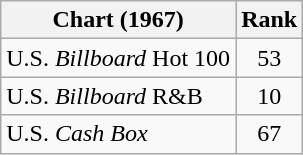<table class="wikitable sortable">
<tr>
<th>Chart (1967)</th>
<th style="text-align:center;">Rank</th>
</tr>
<tr>
<td>U.S. <em>Billboard</em> Hot 100 </td>
<td style="text-align:center;">53</td>
</tr>
<tr>
<td>U.S. <em>Billboard</em> R&B</td>
<td style="text-align:center;">10</td>
</tr>
<tr>
<td>U.S. <em>Cash Box</em> </td>
<td style="text-align:center;">67</td>
</tr>
</table>
